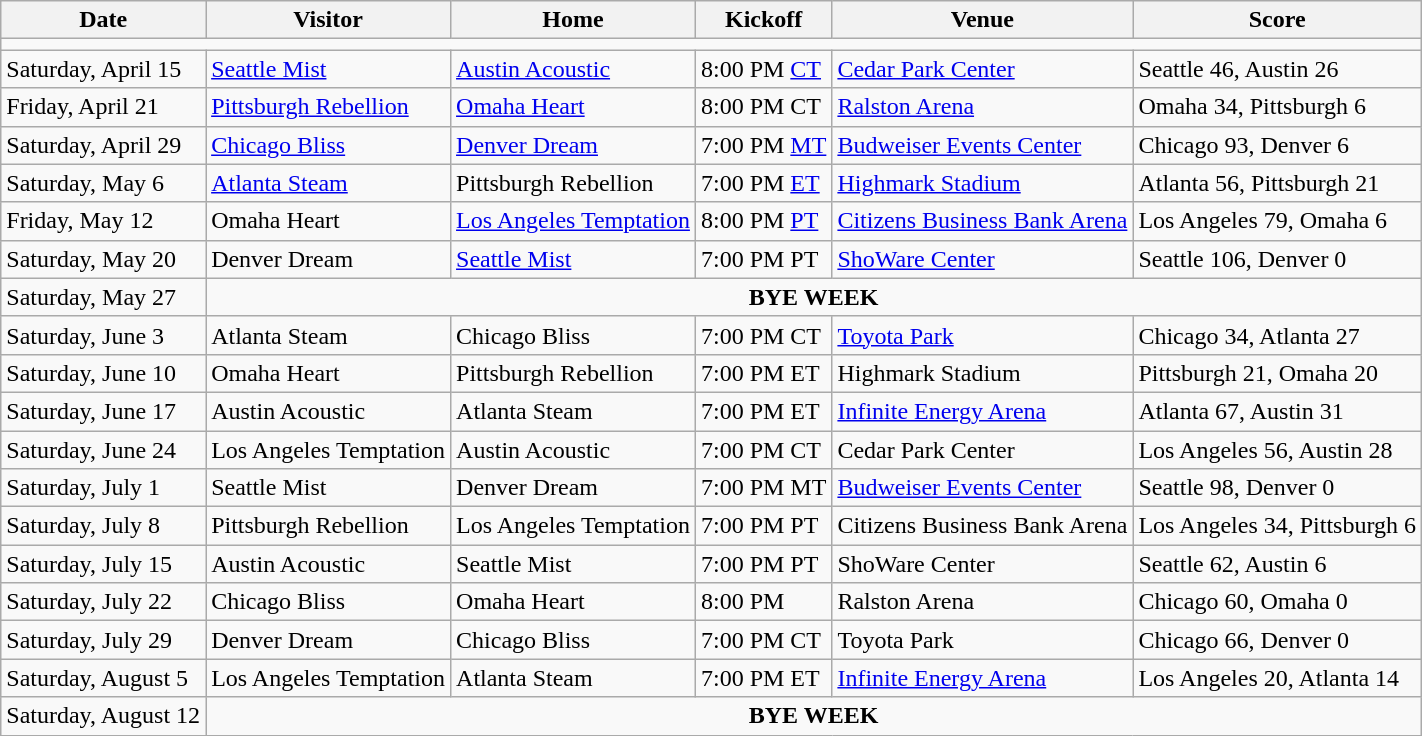<table class="wikitable">
<tr>
<th>Date</th>
<th>Visitor</th>
<th>Home</th>
<th>Kickoff</th>
<th>Venue</th>
<th>Score</th>
</tr>
<tr>
<td colspan=7></td>
</tr>
<tr>
<td>Saturday, April 15</td>
<td><a href='#'>Seattle Mist</a></td>
<td><a href='#'>Austin Acoustic</a></td>
<td>8:00 PM <a href='#'>CT</a></td>
<td><a href='#'>Cedar Park Center</a></td>
<td>Seattle 46, Austin 26</td>
</tr>
<tr>
<td>Friday, April 21</td>
<td><a href='#'>Pittsburgh Rebellion</a></td>
<td><a href='#'>Omaha Heart</a></td>
<td>8:00 PM CT</td>
<td><a href='#'>Ralston Arena</a></td>
<td>Omaha 34, Pittsburgh 6</td>
</tr>
<tr>
<td>Saturday, April 29</td>
<td><a href='#'>Chicago Bliss</a></td>
<td><a href='#'>Denver Dream</a></td>
<td>7:00 PM <a href='#'>MT</a></td>
<td><a href='#'>Budweiser Events Center</a></td>
<td>Chicago 93, Denver 6</td>
</tr>
<tr>
<td>Saturday, May 6</td>
<td><a href='#'>Atlanta Steam</a></td>
<td>Pittsburgh Rebellion</td>
<td>7:00 PM <a href='#'>ET</a></td>
<td><a href='#'>Highmark Stadium</a></td>
<td>Atlanta 56, Pittsburgh 21</td>
</tr>
<tr>
<td>Friday, May 12</td>
<td>Omaha Heart</td>
<td><a href='#'>Los Angeles Temptation</a></td>
<td>8:00 PM <a href='#'>PT</a></td>
<td><a href='#'>Citizens Business Bank Arena</a></td>
<td>Los Angeles 79, Omaha 6</td>
</tr>
<tr>
<td>Saturday, May 20</td>
<td>Denver Dream</td>
<td><a href='#'>Seattle Mist</a></td>
<td>7:00 PM PT</td>
<td><a href='#'>ShoWare Center</a></td>
<td>Seattle 106, Denver 0</td>
</tr>
<tr>
<td>Saturday, May 27</td>
<td colspan=5 style="text-align:center;"><strong>BYE WEEK</strong></td>
</tr>
<tr>
<td>Saturday, June 3</td>
<td>Atlanta Steam</td>
<td>Chicago Bliss</td>
<td>7:00 PM CT</td>
<td><a href='#'>Toyota Park</a></td>
<td>Chicago 34, Atlanta 27</td>
</tr>
<tr>
<td>Saturday, June 10</td>
<td>Omaha Heart</td>
<td>Pittsburgh Rebellion</td>
<td>7:00 PM ET</td>
<td>Highmark Stadium</td>
<td>Pittsburgh 21, Omaha 20</td>
</tr>
<tr>
<td>Saturday, June 17</td>
<td>Austin Acoustic</td>
<td>Atlanta Steam</td>
<td>7:00 PM ET</td>
<td><a href='#'>Infinite Energy Arena</a></td>
<td>Atlanta 67, Austin 31</td>
</tr>
<tr>
<td>Saturday, June 24</td>
<td>Los Angeles Temptation</td>
<td>Austin Acoustic</td>
<td>7:00 PM CT</td>
<td>Cedar Park Center</td>
<td>Los Angeles 56, Austin 28</td>
</tr>
<tr>
<td>Saturday, July 1</td>
<td>Seattle Mist</td>
<td>Denver Dream</td>
<td>7:00 PM MT</td>
<td><a href='#'>Budweiser Events Center</a></td>
<td>Seattle 98, Denver 0</td>
</tr>
<tr>
<td>Saturday, July 8</td>
<td>Pittsburgh Rebellion</td>
<td>Los Angeles Temptation</td>
<td>7:00 PM PT</td>
<td>Citizens Business Bank Arena</td>
<td>Los Angeles 34, Pittsburgh 6</td>
</tr>
<tr>
<td>Saturday, July 15</td>
<td>Austin Acoustic</td>
<td>Seattle Mist</td>
<td>7:00 PM PT</td>
<td>ShoWare Center</td>
<td>Seattle 62, Austin 6</td>
</tr>
<tr>
<td>Saturday, July 22</td>
<td>Chicago Bliss</td>
<td>Omaha Heart</td>
<td>8:00 PM</td>
<td>Ralston Arena</td>
<td>Chicago 60, Omaha 0</td>
</tr>
<tr>
<td>Saturday, July 29</td>
<td>Denver Dream</td>
<td>Chicago Bliss</td>
<td>7:00 PM CT</td>
<td>Toyota Park</td>
<td>Chicago 66, Denver 0</td>
</tr>
<tr>
<td>Saturday, August 5</td>
<td>Los Angeles Temptation</td>
<td>Atlanta Steam</td>
<td>7:00 PM ET</td>
<td><a href='#'>Infinite Energy Arena</a></td>
<td>Los Angeles 20, Atlanta 14</td>
</tr>
<tr>
<td>Saturday, August 12</td>
<td colspan=5 style="text-align:center;"><strong>BYE WEEK</strong></td>
</tr>
</table>
